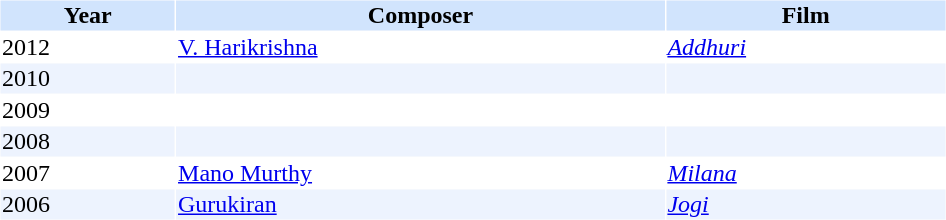<table cellspacing="1" cellpadding="1" border="0" width="50%">
<tr bgcolor="#d1e4fd">
<th>Year</th>
<th>Composer</th>
<th>Film</th>
</tr>
<tr>
<td>2012</td>
<td><a href='#'>V. Harikrishna</a></td>
<td><em><a href='#'>Addhuri</a></em></td>
</tr>
<tr bgcolor=#edf3fe>
<td>2010</td>
<td></td>
<td></td>
</tr>
<tr>
<td>2009</td>
<td></td>
<td></td>
</tr>
<tr bgcolor=#edf3fe>
<td>2008</td>
<td></td>
<td></td>
</tr>
<tr>
<td>2007</td>
<td><a href='#'>Mano Murthy</a></td>
<td><em><a href='#'>Milana</a></em></td>
</tr>
<tr bgcolor=#edf3fe>
<td>2006</td>
<td><a href='#'>Gurukiran</a></td>
<td><em><a href='#'>Jogi</a></em></td>
</tr>
<tr>
</tr>
</table>
